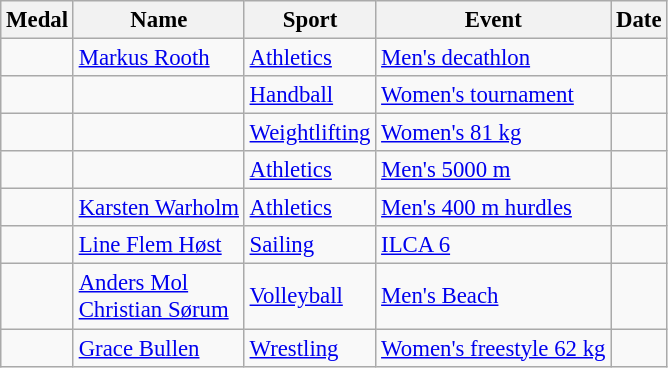<table class="wikitable sortable" style="font-size: 95%;">
<tr>
<th>Medal</th>
<th>Name</th>
<th>Sport</th>
<th>Event</th>
<th>Date</th>
</tr>
<tr>
<td></td>
<td><a href='#'>Markus Rooth</a></td>
<td><a href='#'>Athletics</a></td>
<td><a href='#'>Men's decathlon</a></td>
<td></td>
</tr>
<tr>
<td></td>
<td></td>
<td><a href='#'>Handball</a></td>
<td><a href='#'>Women's tournament</a></td>
<td></td>
</tr>
<tr>
<td></td>
<td></td>
<td><a href='#'>Weightlifting</a></td>
<td><a href='#'>Women's 81 kg</a></td>
<td></td>
</tr>
<tr>
<td></td>
<td></td>
<td><a href='#'>Athletics</a></td>
<td><a href='#'>Men's 5000 m</a></td>
<td></td>
</tr>
<tr>
<td></td>
<td><a href='#'>Karsten Warholm</a></td>
<td><a href='#'>Athletics</a></td>
<td><a href='#'>Men's 400 m hurdles</a></td>
<td></td>
</tr>
<tr>
<td></td>
<td><a href='#'>Line Flem Høst</a></td>
<td><a href='#'>Sailing</a></td>
<td><a href='#'> ILCA 6</a></td>
<td></td>
</tr>
<tr>
<td></td>
<td><a href='#'>Anders Mol</a><br><a href='#'>Christian Sørum</a></td>
<td><a href='#'>Volleyball</a></td>
<td><a href='#'>Men's Beach</a></td>
<td></td>
</tr>
<tr>
<td></td>
<td><a href='#'>Grace Bullen</a></td>
<td><a href='#'>Wrestling</a></td>
<td><a href='#'>Women's freestyle 62 kg</a></td>
<td></td>
</tr>
</table>
